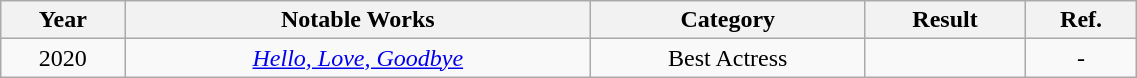<table class="wikitable sortable"  style="text-align:center; width:60%;">
<tr>
<th>Year</th>
<th>Notable Works</th>
<th>Category</th>
<th>Result</th>
<th>Ref.</th>
</tr>
<tr>
<td>2020</td>
<td><em><a href='#'>Hello, Love, Goodbye</a></em></td>
<td>Best Actress</td>
<td></td>
<td>-</td>
</tr>
</table>
